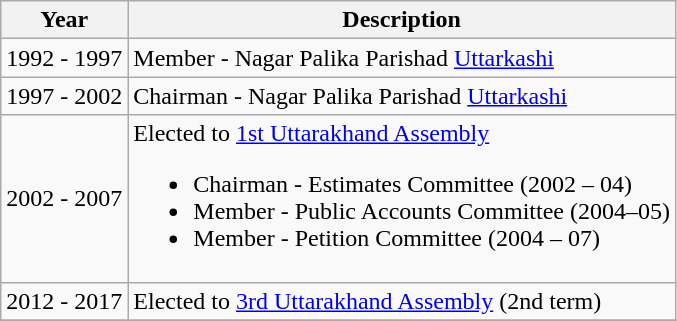<table class="wikitable">
<tr>
<th>Year</th>
<th>Description</th>
</tr>
<tr>
<td>1992 - 1997</td>
<td>Member - Nagar Palika Parishad <a href='#'>Uttarkashi</a></td>
</tr>
<tr>
<td>1997 - 2002</td>
<td>Chairman - Nagar Palika Parishad <a href='#'>Uttarkashi</a></td>
</tr>
<tr>
<td>2002 - 2007</td>
<td>Elected to <a href='#'>1st Uttarakhand Assembly</a><br><ul><li>Chairman - Estimates Committee (2002 – 04)</li><li>Member - Public Accounts Committee (2004–05)</li><li>Member - Petition Committee (2004 – 07)</li></ul></td>
</tr>
<tr>
<td>2012 - 2017</td>
<td>Elected to <a href='#'>3rd Uttarakhand Assembly</a> (2nd term)</td>
</tr>
<tr>
</tr>
</table>
